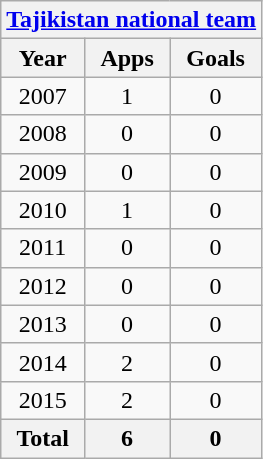<table class="wikitable" style="text-align:center">
<tr>
<th colspan=3><a href='#'>Tajikistan national team</a></th>
</tr>
<tr>
<th>Year</th>
<th>Apps</th>
<th>Goals</th>
</tr>
<tr>
<td>2007</td>
<td>1</td>
<td>0</td>
</tr>
<tr>
<td>2008</td>
<td>0</td>
<td>0</td>
</tr>
<tr>
<td>2009</td>
<td>0</td>
<td>0</td>
</tr>
<tr>
<td>2010</td>
<td>1</td>
<td>0</td>
</tr>
<tr>
<td>2011</td>
<td>0</td>
<td>0</td>
</tr>
<tr>
<td>2012</td>
<td>0</td>
<td>0</td>
</tr>
<tr>
<td>2013</td>
<td>0</td>
<td>0</td>
</tr>
<tr>
<td>2014</td>
<td>2</td>
<td>0</td>
</tr>
<tr>
<td>2015</td>
<td>2</td>
<td>0</td>
</tr>
<tr>
<th>Total</th>
<th>6</th>
<th>0</th>
</tr>
</table>
